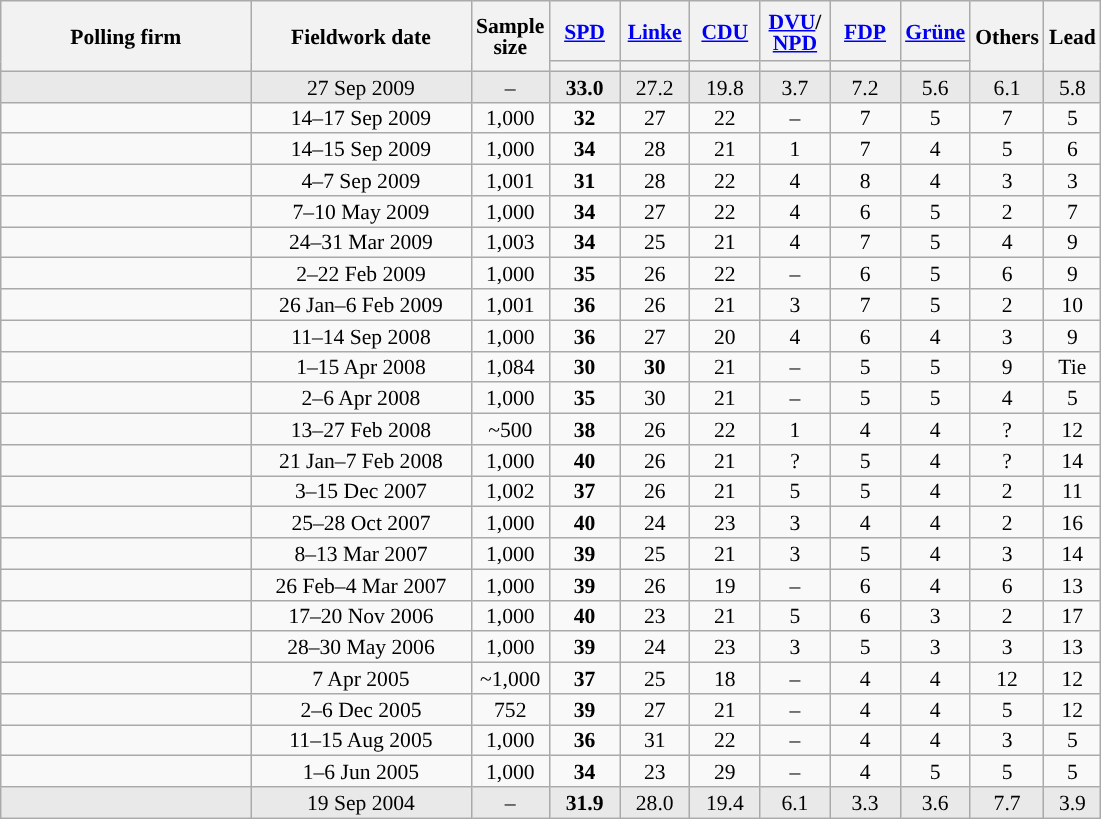<table class="wikitable sortable" style="text-align:center;font-size:90%;line-height:14px;">
<tr style="height:40px;">
<th style="width:160px;" rowspan="2">Polling firm</th>
<th style="width:140px;" rowspan="2">Fieldwork date</th>
<th style="width:35px;" rowspan="2">Sample<br>size</th>
<th class="unsortable" style="width:40px;"><a href='#'>SPD</a></th>
<th class="unsortable" style="width:40px;"><a href='#'>Linke</a></th>
<th class="unsortable" style="width:40px;"><a href='#'>CDU</a></th>
<th class="unsortable" style="width:40px;"><a href='#'>DVU</a>/<br><a href='#'>NPD</a></th>
<th class="unsortable" style="width:40px;"><a href='#'>FDP</a></th>
<th class="unsortable" style="width:40px;"><a href='#'>Grüne</a></th>
<th class="unsortable" style="width:40px;" rowspan="2">Others</th>
<th style="width:30px;" rowspan="2">Lead</th>
</tr>
<tr>
<th style="background:"></th>
<th style="background:"></th>
<th style="background:"></th>
<th style="background:"></th>
<th style="background:"></th>
<th style="background:"></th>
</tr>
<tr style="background:#E9E9E9;">
<td></td>
<td data-sort-value="2009-09-27">27 Sep 2009</td>
<td>–</td>
<td><strong>33.0</strong></td>
<td>27.2</td>
<td>19.8</td>
<td>3.7</td>
<td>7.2</td>
<td>5.6</td>
<td>6.1</td>
<td style="background:">5.8</td>
</tr>
<tr>
<td></td>
<td data-sort-value="2009-09-18">14–17 Sep 2009</td>
<td>1,000</td>
<td><strong>32</strong></td>
<td>27</td>
<td>22</td>
<td>–</td>
<td>7</td>
<td>5</td>
<td>7</td>
<td style="background:">5</td>
</tr>
<tr>
<td></td>
<td data-sort-value="2009-09-16">14–15 Sep 2009</td>
<td>1,000</td>
<td><strong>34</strong></td>
<td>28</td>
<td>21</td>
<td>1</td>
<td>7</td>
<td>4</td>
<td>5</td>
<td style="background:">6</td>
</tr>
<tr>
<td></td>
<td data-sort-value="2009-09-09">4–7 Sep 2009</td>
<td>1,001</td>
<td><strong>31</strong></td>
<td>28</td>
<td>22</td>
<td>4</td>
<td>8</td>
<td>4</td>
<td>3</td>
<td style="background:">3</td>
</tr>
<tr>
<td></td>
<td data-sort-value="2009-05-12">7–10 May 2009</td>
<td>1,000</td>
<td><strong>34</strong></td>
<td>27</td>
<td>22</td>
<td>4</td>
<td>6</td>
<td>5</td>
<td>2</td>
<td style="background:">7</td>
</tr>
<tr>
<td></td>
<td data-sort-value="2009-04-03">24–31 Mar 2009</td>
<td>1,003</td>
<td><strong>34</strong></td>
<td>25</td>
<td>21</td>
<td>4</td>
<td>7</td>
<td>5</td>
<td>4</td>
<td style="background:">9</td>
</tr>
<tr>
<td></td>
<td data-sort-value="2009-03-05">2–22 Feb 2009</td>
<td>1,000</td>
<td><strong>35</strong></td>
<td>26</td>
<td>22</td>
<td>–</td>
<td>6</td>
<td>5</td>
<td>6</td>
<td style="background:">9</td>
</tr>
<tr>
<td></td>
<td data-sort-value="2009-02-12">26 Jan–6 Feb 2009</td>
<td>1,001</td>
<td><strong>36</strong></td>
<td>26</td>
<td>21</td>
<td>3</td>
<td>7</td>
<td>5</td>
<td>2</td>
<td style="background:">10</td>
</tr>
<tr>
<td></td>
<td data-sort-value="2008-09-17">11–14 Sep 2008</td>
<td>1,000</td>
<td><strong>36</strong></td>
<td>27</td>
<td>20</td>
<td>4</td>
<td>6</td>
<td>4</td>
<td>3</td>
<td style="background:">9</td>
</tr>
<tr>
<td></td>
<td data-sort-value="2008-04-17">1–15 Apr 2008</td>
<td>1,084</td>
<td><strong>30</strong></td>
<td><strong>30</strong></td>
<td>21</td>
<td>–</td>
<td>5</td>
<td>5</td>
<td>9</td>
<td data-sort-value="0">Tie</td>
</tr>
<tr>
<td></td>
<td data-sort-value="2008-04-08">2–6 Apr 2008</td>
<td>1,000</td>
<td><strong>35</strong></td>
<td>30</td>
<td>21</td>
<td>–</td>
<td>5</td>
<td>5</td>
<td>4</td>
<td style="background:">5</td>
</tr>
<tr>
<td></td>
<td data-sort-value="2008-03-02">13–27 Feb 2008</td>
<td>~500</td>
<td><strong>38</strong></td>
<td>26</td>
<td>22</td>
<td>1</td>
<td>4</td>
<td>4</td>
<td>?</td>
<td style="background:">12</td>
</tr>
<tr>
<td></td>
<td data-sort-value="2008-02-23">21 Jan–7 Feb 2008</td>
<td>1,000</td>
<td><strong>40</strong></td>
<td>26</td>
<td>21</td>
<td>?</td>
<td>5</td>
<td>4</td>
<td>?</td>
<td style="background:">14</td>
</tr>
<tr>
<td></td>
<td data-sort-value="2008-01-14">3–15 Dec 2007</td>
<td>1,002</td>
<td><strong>37</strong></td>
<td>26</td>
<td>21</td>
<td>5</td>
<td>5</td>
<td>4</td>
<td>2</td>
<td style="background:">11</td>
</tr>
<tr>
<td></td>
<td data-sort-value="2007-10-31">25–28 Oct 2007</td>
<td>1,000</td>
<td><strong>40</strong></td>
<td>24</td>
<td>23</td>
<td>3</td>
<td>4</td>
<td>4</td>
<td>2</td>
<td style="background:">16</td>
</tr>
<tr>
<td></td>
<td data-sort-value="2007-03-14">8–13 Mar 2007</td>
<td>1,000</td>
<td><strong>39</strong></td>
<td>25</td>
<td>21</td>
<td>3</td>
<td>5</td>
<td>4</td>
<td>3</td>
<td style="background:">14</td>
</tr>
<tr>
<td></td>
<td data-sort-value="2007-03-28">26 Feb–4 Mar 2007</td>
<td>1,000</td>
<td><strong>39</strong></td>
<td>26</td>
<td>19</td>
<td>–</td>
<td>6</td>
<td>4</td>
<td>6</td>
<td style="background:">13</td>
</tr>
<tr>
<td></td>
<td data-sort-value="2006-11-22">17–20 Nov 2006</td>
<td>1,000</td>
<td><strong>40</strong></td>
<td>23</td>
<td>21</td>
<td>5</td>
<td>6</td>
<td>3</td>
<td>2</td>
<td style="background:">17</td>
</tr>
<tr>
<td></td>
<td data-sort-value="2006-06-01">28–30 May 2006</td>
<td>1,000</td>
<td><strong>39</strong></td>
<td>24</td>
<td>23</td>
<td>3</td>
<td>5</td>
<td>3</td>
<td>3</td>
<td style="background:">13</td>
</tr>
<tr>
<td></td>
<td data-sort-value="2006-04-07">7 Apr 2005</td>
<td>~1,000</td>
<td><strong>37</strong></td>
<td>25</td>
<td>18</td>
<td>–</td>
<td>4</td>
<td>4</td>
<td>12</td>
<td style="background:">12</td>
</tr>
<tr>
<td></td>
<td data-sort-value="2005-12-09">2–6 Dec 2005</td>
<td>752</td>
<td><strong>39</strong></td>
<td>27</td>
<td>21</td>
<td>–</td>
<td>4</td>
<td>4</td>
<td>5</td>
<td style="background:">12</td>
</tr>
<tr>
<td></td>
<td data-sort-value="2005-08-22">11–15 Aug 2005</td>
<td>1,000</td>
<td><strong>36</strong></td>
<td>31</td>
<td>22</td>
<td>–</td>
<td>4</td>
<td>4</td>
<td>3</td>
<td style="background:">5</td>
</tr>
<tr>
<td></td>
<td data-sort-value="2005-06-08">1–6 Jun 2005</td>
<td>1,000</td>
<td><strong>34</strong></td>
<td>23</td>
<td>29</td>
<td>–</td>
<td>4</td>
<td>5</td>
<td>5</td>
<td style="background:">5</td>
</tr>
<tr style="background:#E9E9E9;">
<td></td>
<td data-sort-value="2004-09-19">19 Sep 2004</td>
<td>–</td>
<td><strong>31.9</strong></td>
<td>28.0</td>
<td>19.4</td>
<td>6.1</td>
<td>3.3</td>
<td>3.6</td>
<td>7.7</td>
<td style="background:">3.9</td>
</tr>
</table>
